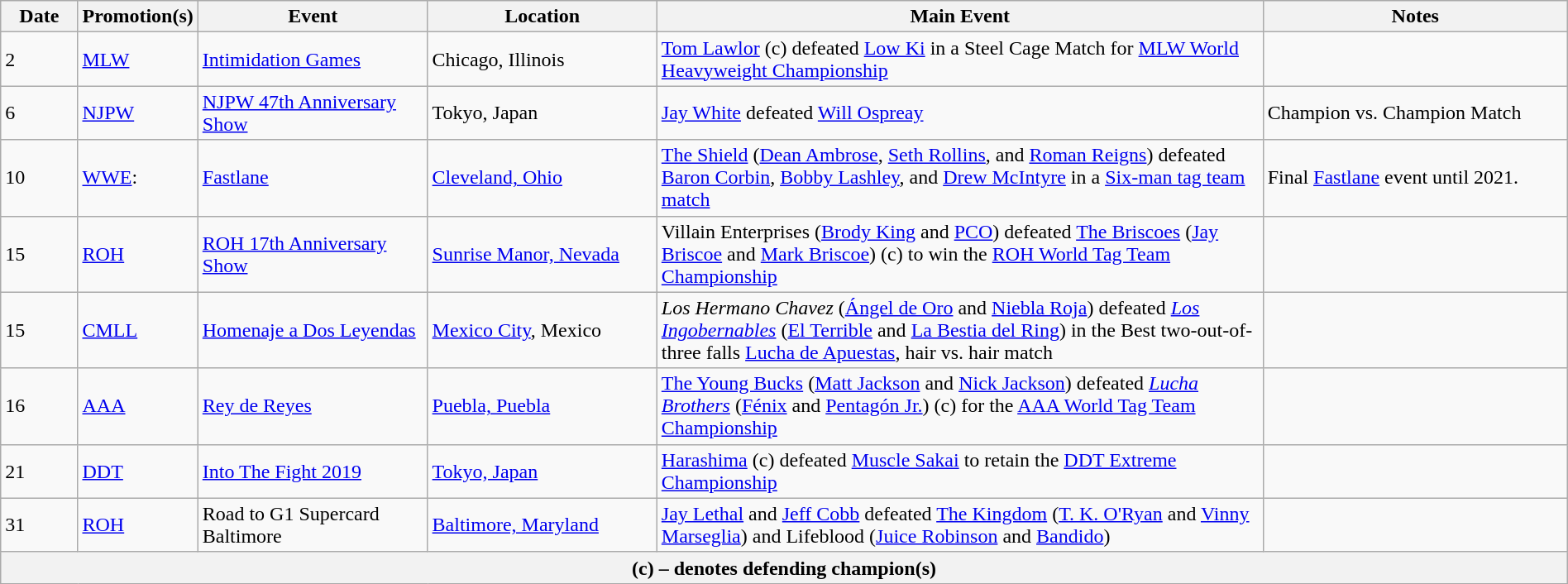<table class="wikitable" style="width:100%;">
<tr>
<th width=5%>Date</th>
<th width=5%>Promotion(s)</th>
<th style="width:15%;">Event</th>
<th style="width:15%;">Location</th>
<th style="width:40%;">Main Event</th>
<th style="width:20%;">Notes</th>
</tr>
<tr>
<td>2</td>
<td><a href='#'>MLW</a></td>
<td><a href='#'>Intimidation Games</a></td>
<td>Chicago, Illinois</td>
<td><a href='#'>Tom Lawlor</a> (c) defeated <a href='#'>Low Ki</a> in a Steel Cage Match for <a href='#'>MLW World Heavyweight Championship</a></td>
<td></td>
</tr>
<tr>
<td>6</td>
<td><a href='#'>NJPW</a></td>
<td><a href='#'>NJPW 47th Anniversary Show</a></td>
<td>Tokyo, Japan</td>
<td><a href='#'>Jay White</a> defeated <a href='#'>Will Ospreay</a></td>
<td>Champion vs. Champion Match</td>
</tr>
<tr>
<td>10</td>
<td><a href='#'>WWE</a>:<br></td>
<td><a href='#'>Fastlane</a></td>
<td><a href='#'>Cleveland, Ohio</a></td>
<td><a href='#'>The Shield</a> (<a href='#'>Dean Ambrose</a>, <a href='#'>Seth Rollins</a>, and <a href='#'>Roman Reigns</a>) defeated <a href='#'>Baron Corbin</a>, <a href='#'>Bobby Lashley</a>, and <a href='#'>Drew McIntyre</a> in a <a href='#'>Six-man tag team match</a></td>
<td>Final <a href='#'>Fastlane</a> event until 2021.</td>
</tr>
<tr>
<td>15</td>
<td><a href='#'>ROH</a></td>
<td><a href='#'>ROH 17th Anniversary Show</a></td>
<td><a href='#'>Sunrise Manor, Nevada</a></td>
<td>Villain Enterprises (<a href='#'>Brody King</a> and <a href='#'>PCO</a>) defeated <a href='#'>The Briscoes</a> (<a href='#'>Jay Briscoe</a> and <a href='#'>Mark Briscoe</a>) (c) to win the <a href='#'>ROH World Tag Team Championship</a></td>
<td></td>
</tr>
<tr>
<td>15</td>
<td><a href='#'>CMLL</a></td>
<td><a href='#'>Homenaje a Dos Leyendas</a></td>
<td><a href='#'>Mexico City</a>, Mexico</td>
<td><em>Los Hermano Chavez</em> (<a href='#'>Ángel de Oro</a> and <a href='#'>Niebla Roja</a>) defeated <em><a href='#'>Los Ingobernables</a></em> (<a href='#'>El Terrible</a> and <a href='#'>La Bestia del Ring</a>) in the Best two-out-of-three falls <a href='#'>Lucha de Apuestas</a>, hair vs. hair match</td>
<td></td>
</tr>
<tr>
<td>16</td>
<td><a href='#'>AAA</a></td>
<td><a href='#'>Rey de Reyes</a></td>
<td><a href='#'>Puebla, Puebla</a></td>
<td><a href='#'>The Young Bucks</a> (<a href='#'>Matt Jackson</a> and <a href='#'>Nick Jackson</a>) defeated <em><a href='#'>Lucha Brothers</a></em> (<a href='#'>Fénix</a> and <a href='#'>Pentagón Jr.</a>) (c) for the <a href='#'>AAA World Tag Team Championship</a></td>
<td></td>
</tr>
<tr>
<td>21</td>
<td><a href='#'>DDT</a></td>
<td><a href='#'>Into The Fight 2019</a></td>
<td><a href='#'>Tokyo, Japan</a></td>
<td><a href='#'>Harashima</a> (c) defeated <a href='#'>Muscle Sakai</a> to retain the <a href='#'>DDT Extreme Championship</a></td>
<td></td>
</tr>
<tr>
<td>31</td>
<td><a href='#'>ROH</a></td>
<td>Road to G1 Supercard Baltimore</td>
<td><a href='#'>Baltimore, Maryland</a></td>
<td><a href='#'>Jay Lethal</a> and <a href='#'>Jeff Cobb</a> defeated <a href='#'>The Kingdom</a> (<a href='#'>T. K. O'Ryan</a> and <a href='#'>Vinny Marseglia</a>) and Lifeblood (<a href='#'>Juice Robinson</a> and <a href='#'>Bandido</a>)</td>
<td></td>
</tr>
<tr>
<th colspan="6">(c) – denotes defending champion(s)</th>
</tr>
</table>
